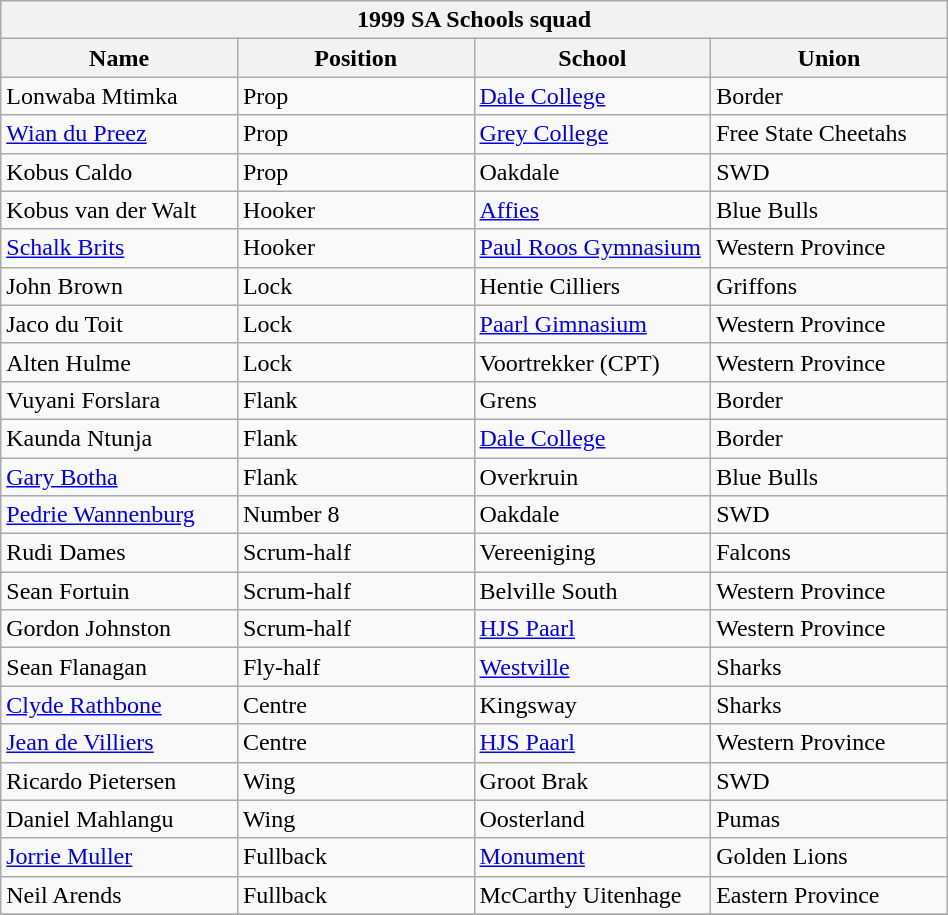<table class="wikitable" style="text-align:left; width:50%">
<tr>
<th colspan="100%">1999 SA Schools squad</th>
</tr>
<tr>
<th style="width:25%;">Name</th>
<th style="width:25%;">Position</th>
<th style="width:25%;">School</th>
<th style="width:25%;">Union</th>
</tr>
<tr>
<td>Lonwaba Mtimka</td>
<td>Prop</td>
<td><a href='#'>Dale College</a></td>
<td>Border</td>
</tr>
<tr>
<td><a href='#'>Wian du Preez</a></td>
<td>Prop</td>
<td><a href='#'>Grey College</a></td>
<td>Free State Cheetahs</td>
</tr>
<tr>
<td>Kobus Caldo</td>
<td>Prop</td>
<td>Oakdale</td>
<td>SWD</td>
</tr>
<tr>
<td>Kobus van der Walt</td>
<td>Hooker</td>
<td><a href='#'>Affies</a></td>
<td>Blue Bulls</td>
</tr>
<tr>
<td><a href='#'>Schalk Brits</a></td>
<td>Hooker</td>
<td><a href='#'>Paul Roos Gymnasium</a></td>
<td>Western Province</td>
</tr>
<tr>
<td>John Brown</td>
<td>Lock</td>
<td>Hentie Cilliers</td>
<td>Griffons</td>
</tr>
<tr>
<td>Jaco du Toit</td>
<td>Lock</td>
<td><a href='#'>Paarl Gimnasium</a></td>
<td>Western Province</td>
</tr>
<tr>
<td>Alten Hulme</td>
<td>Lock</td>
<td>Voortrekker (CPT)</td>
<td>Western Province</td>
</tr>
<tr>
<td>Vuyani Forslara</td>
<td>Flank</td>
<td>Grens</td>
<td>Border</td>
</tr>
<tr>
<td>Kaunda Ntunja</td>
<td>Flank</td>
<td><a href='#'>Dale College</a></td>
<td>Border</td>
</tr>
<tr>
<td><a href='#'>Gary Botha</a></td>
<td>Flank</td>
<td>Overkruin</td>
<td>Blue Bulls</td>
</tr>
<tr>
<td><a href='#'>Pedrie Wannenburg</a></td>
<td>Number 8</td>
<td>Oakdale</td>
<td>SWD</td>
</tr>
<tr>
<td>Rudi Dames</td>
<td>Scrum-half</td>
<td>Vereeniging</td>
<td>Falcons</td>
</tr>
<tr>
<td>Sean Fortuin</td>
<td>Scrum-half</td>
<td>Belville South</td>
<td>Western Province</td>
</tr>
<tr>
<td>Gordon Johnston</td>
<td>Scrum-half</td>
<td><a href='#'>HJS Paarl</a></td>
<td>Western Province</td>
</tr>
<tr>
<td>Sean Flanagan</td>
<td>Fly-half</td>
<td><a href='#'>Westville</a></td>
<td>Sharks</td>
</tr>
<tr>
<td><a href='#'>Clyde Rathbone</a></td>
<td>Centre</td>
<td>Kingsway</td>
<td>Sharks</td>
</tr>
<tr>
<td><a href='#'>Jean de Villiers</a></td>
<td>Centre</td>
<td><a href='#'>HJS Paarl</a></td>
<td>Western Province</td>
</tr>
<tr>
<td>Ricardo Pietersen</td>
<td>Wing</td>
<td>Groot Brak</td>
<td>SWD</td>
</tr>
<tr>
<td>Daniel Mahlangu</td>
<td>Wing</td>
<td>Oosterland</td>
<td>Pumas</td>
</tr>
<tr>
<td><a href='#'>Jorrie Muller</a></td>
<td>Fullback</td>
<td><a href='#'>Monument</a></td>
<td>Golden Lions</td>
</tr>
<tr>
<td>Neil Arends</td>
<td>Fullback</td>
<td>McCarthy Uitenhage</td>
<td>Eastern Province</td>
</tr>
<tr>
</tr>
</table>
